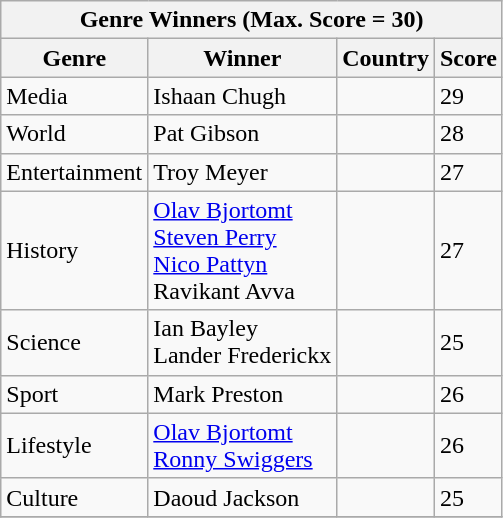<table class="wikitable">
<tr>
<th colspan="4">Genre Winners (Max. Score = 30)</th>
</tr>
<tr>
<th>Genre</th>
<th>Winner</th>
<th>Country</th>
<th>Score</th>
</tr>
<tr>
<td>Media</td>
<td>Ishaan Chugh</td>
<td></td>
<td>29</td>
</tr>
<tr>
<td>World</td>
<td>Pat Gibson</td>
<td></td>
<td>28</td>
</tr>
<tr>
<td>Entertainment</td>
<td>Troy Meyer</td>
<td></td>
<td>27</td>
</tr>
<tr>
<td>History</td>
<td><a href='#'>Olav Bjortomt</a><br><a href='#'>Steven Perry </a><br><a href='#'>Nico Pattyn</a><br>Ravikant Avva</td>
<td><br><br><br></td>
<td>27</td>
</tr>
<tr>
<td>Science</td>
<td>Ian Bayley<br>Lander Frederickx</td>
<td><br><br></td>
<td>25</td>
</tr>
<tr>
<td>Sport</td>
<td>Mark Preston</td>
<td></td>
<td>26</td>
</tr>
<tr>
<td>Lifestyle</td>
<td><a href='#'>Olav Bjortomt</a><br><a href='#'>Ronny Swiggers</a></td>
<td><br></td>
<td>26</td>
</tr>
<tr>
<td>Culture</td>
<td>Daoud Jackson</td>
<td></td>
<td>25</td>
</tr>
<tr>
</tr>
</table>
